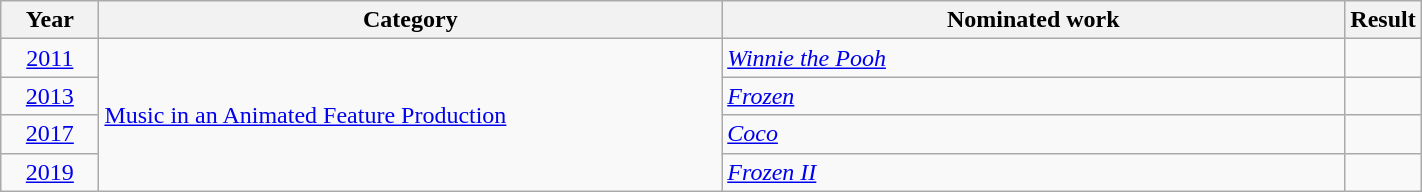<table class="wikitable sortable" width = 75%>
<tr>
<th width=7%>Year</th>
<th width=45%>Category</th>
<th width=45%>Nominated work</th>
<th width=8%>Result</th>
</tr>
<tr ">
<td style="text-align:center;"><a href='#'>2011</a></td>
<td rowspan="4"><a href='#'>Music in an Animated Feature Production</a></td>
<td><em><a href='#'>Winnie the Pooh</a></em></td>
<td></td>
</tr>
<tr>
<td style="text-align:center;"><a href='#'>2013</a></td>
<td><em><a href='#'>Frozen</a></em></td>
<td></td>
</tr>
<tr>
<td style="text-align:center;"><a href='#'>2017</a></td>
<td><em><a href='#'>Coco</a></em></td>
<td></td>
</tr>
<tr>
<td style="text-align:center;"><a href='#'>2019</a></td>
<td><em><a href='#'>Frozen II</a></em></td>
<td></td>
</tr>
</table>
